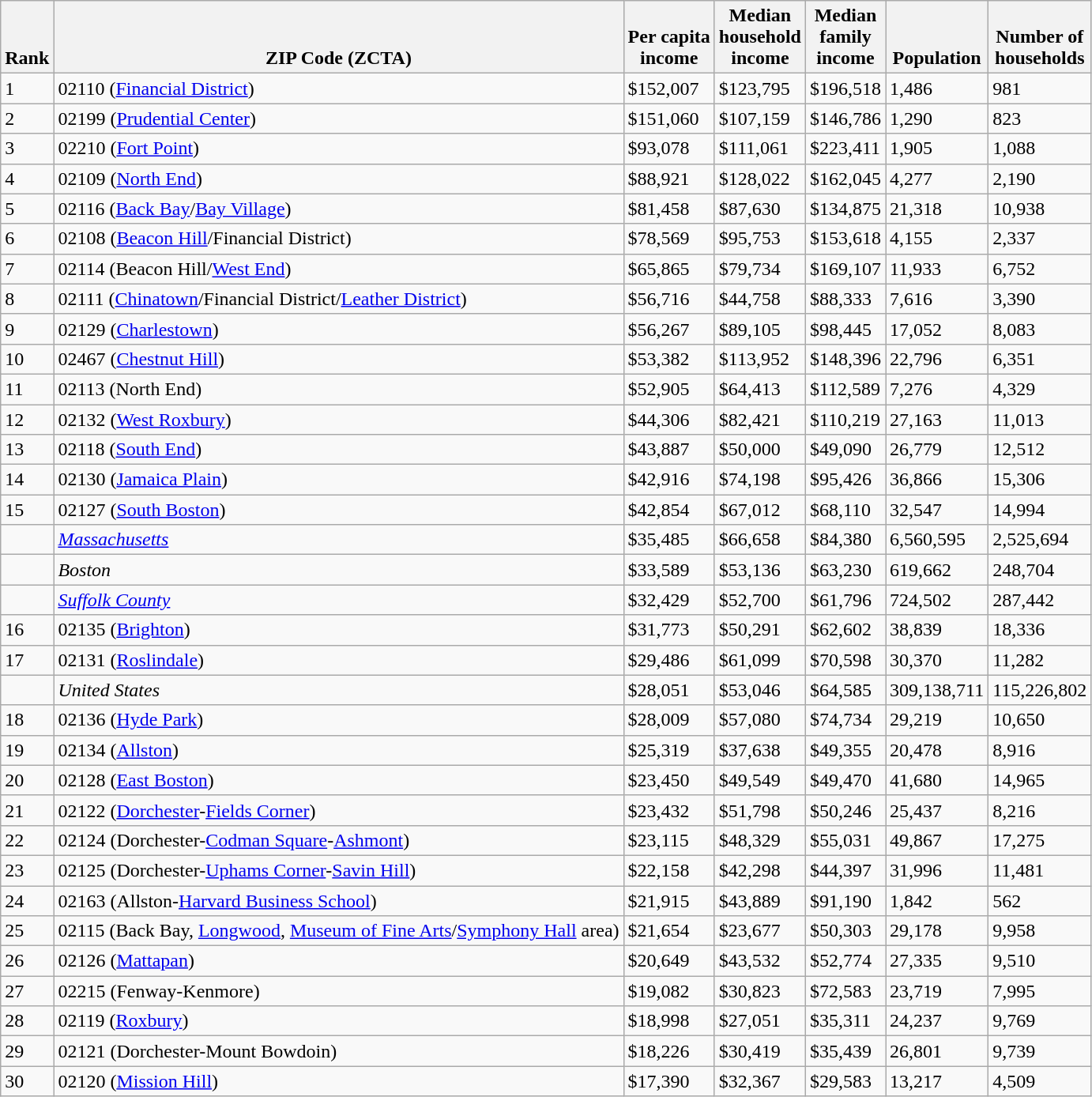<table class="wikitable sortable">
<tr valign=bottom>
<th>Rank</th>
<th>ZIP Code (ZCTA)</th>
<th>Per capita<br>income</th>
<th>Median<br>household<br>income</th>
<th>Median<br>family<br>income</th>
<th>Population</th>
<th>Number of<br>households</th>
</tr>
<tr>
<td>1</td>
<td>02110 (<a href='#'>Financial District</a>)</td>
<td>$152,007</td>
<td>$123,795</td>
<td>$196,518</td>
<td>1,486</td>
<td>981</td>
</tr>
<tr>
<td>2</td>
<td>02199 (<a href='#'>Prudential Center</a>)</td>
<td>$151,060</td>
<td>$107,159</td>
<td>$146,786</td>
<td>1,290</td>
<td>823</td>
</tr>
<tr>
<td>3</td>
<td>02210 (<a href='#'>Fort Point</a>)</td>
<td>$93,078</td>
<td>$111,061</td>
<td>$223,411</td>
<td>1,905</td>
<td>1,088</td>
</tr>
<tr>
<td>4</td>
<td>02109 (<a href='#'>North End</a>)</td>
<td>$88,921</td>
<td>$128,022</td>
<td>$162,045</td>
<td>4,277</td>
<td>2,190</td>
</tr>
<tr>
<td>5</td>
<td>02116 (<a href='#'>Back Bay</a>/<a href='#'>Bay Village</a>)</td>
<td>$81,458</td>
<td>$87,630</td>
<td>$134,875</td>
<td>21,318</td>
<td>10,938</td>
</tr>
<tr>
<td>6</td>
<td>02108 (<a href='#'>Beacon Hill</a>/Financial District)</td>
<td>$78,569</td>
<td>$95,753</td>
<td>$153,618</td>
<td>4,155</td>
<td>2,337</td>
</tr>
<tr>
<td>7</td>
<td>02114 (Beacon Hill/<a href='#'>West End</a>)</td>
<td>$65,865</td>
<td>$79,734</td>
<td>$169,107</td>
<td>11,933</td>
<td>6,752</td>
</tr>
<tr>
<td>8</td>
<td>02111 (<a href='#'>Chinatown</a>/Financial District/<a href='#'>Leather District</a>)</td>
<td>$56,716</td>
<td>$44,758</td>
<td>$88,333</td>
<td>7,616</td>
<td>3,390</td>
</tr>
<tr>
<td>9</td>
<td>02129 (<a href='#'>Charlestown</a>)</td>
<td>$56,267</td>
<td>$89,105</td>
<td>$98,445</td>
<td>17,052</td>
<td>8,083</td>
</tr>
<tr>
<td>10</td>
<td>02467 (<a href='#'>Chestnut Hill</a>)</td>
<td>$53,382</td>
<td>$113,952</td>
<td>$148,396</td>
<td>22,796</td>
<td>6,351</td>
</tr>
<tr>
<td>11</td>
<td>02113 (North End)</td>
<td>$52,905</td>
<td>$64,413</td>
<td>$112,589</td>
<td>7,276</td>
<td>4,329</td>
</tr>
<tr>
<td>12</td>
<td>02132 (<a href='#'>West Roxbury</a>)</td>
<td>$44,306</td>
<td>$82,421</td>
<td>$110,219</td>
<td>27,163</td>
<td>11,013</td>
</tr>
<tr>
<td>13</td>
<td>02118 (<a href='#'>South End</a>)</td>
<td>$43,887</td>
<td>$50,000</td>
<td>$49,090</td>
<td>26,779</td>
<td>12,512</td>
</tr>
<tr>
<td>14</td>
<td>02130 (<a href='#'>Jamaica Plain</a>)</td>
<td>$42,916</td>
<td>$74,198</td>
<td>$95,426</td>
<td>36,866</td>
<td>15,306</td>
</tr>
<tr>
<td>15</td>
<td>02127 (<a href='#'>South Boston</a>)</td>
<td>$42,854</td>
<td>$67,012</td>
<td>$68,110</td>
<td>32,547</td>
<td>14,994</td>
</tr>
<tr>
<td></td>
<td><em><a href='#'>Massachusetts</a></em></td>
<td>$35,485</td>
<td>$66,658</td>
<td>$84,380</td>
<td>6,560,595</td>
<td>2,525,694</td>
</tr>
<tr>
<td></td>
<td><em>Boston</em></td>
<td>$33,589</td>
<td>$53,136</td>
<td>$63,230</td>
<td>619,662</td>
<td>248,704</td>
</tr>
<tr>
<td></td>
<td><em><a href='#'>Suffolk County</a></em></td>
<td>$32,429</td>
<td>$52,700</td>
<td>$61,796</td>
<td>724,502</td>
<td>287,442</td>
</tr>
<tr>
<td>16</td>
<td>02135 (<a href='#'>Brighton</a>)</td>
<td>$31,773</td>
<td>$50,291</td>
<td>$62,602</td>
<td>38,839</td>
<td>18,336</td>
</tr>
<tr>
<td>17</td>
<td>02131 (<a href='#'>Roslindale</a>)</td>
<td>$29,486</td>
<td>$61,099</td>
<td>$70,598</td>
<td>30,370</td>
<td>11,282</td>
</tr>
<tr>
<td></td>
<td><em>United States</em></td>
<td>$28,051</td>
<td>$53,046</td>
<td>$64,585</td>
<td>309,138,711</td>
<td>115,226,802</td>
</tr>
<tr>
<td>18</td>
<td>02136 (<a href='#'>Hyde Park</a>)</td>
<td>$28,009</td>
<td>$57,080</td>
<td>$74,734</td>
<td>29,219</td>
<td>10,650</td>
</tr>
<tr>
<td>19</td>
<td>02134 (<a href='#'>Allston</a>)</td>
<td>$25,319</td>
<td>$37,638</td>
<td>$49,355</td>
<td>20,478</td>
<td>8,916</td>
</tr>
<tr>
<td>20</td>
<td>02128 (<a href='#'>East Boston</a>)</td>
<td>$23,450</td>
<td>$49,549</td>
<td>$49,470</td>
<td>41,680</td>
<td>14,965</td>
</tr>
<tr>
<td>21</td>
<td>02122 (<a href='#'>Dorchester</a>-<a href='#'>Fields Corner</a>)</td>
<td>$23,432</td>
<td>$51,798</td>
<td>$50,246</td>
<td>25,437</td>
<td>8,216</td>
</tr>
<tr>
<td>22</td>
<td>02124 (Dorchester-<a href='#'>Codman Square</a>-<a href='#'>Ashmont</a>)</td>
<td>$23,115</td>
<td>$48,329</td>
<td>$55,031</td>
<td>49,867</td>
<td>17,275</td>
</tr>
<tr>
<td>23</td>
<td>02125 (Dorchester-<a href='#'>Uphams Corner</a>-<a href='#'>Savin Hill</a>)</td>
<td>$22,158</td>
<td>$42,298</td>
<td>$44,397</td>
<td>31,996</td>
<td>11,481</td>
</tr>
<tr>
<td>24</td>
<td>02163 (Allston-<a href='#'>Harvard Business School</a>)</td>
<td>$21,915</td>
<td>$43,889</td>
<td>$91,190</td>
<td>1,842</td>
<td>562</td>
</tr>
<tr>
<td>25</td>
<td>02115 (Back Bay, <a href='#'>Longwood</a>, <a href='#'>Museum of Fine Arts</a>/<a href='#'>Symphony Hall</a> area)</td>
<td>$21,654</td>
<td>$23,677</td>
<td>$50,303</td>
<td>29,178</td>
<td>9,958</td>
</tr>
<tr>
<td>26</td>
<td>02126 (<a href='#'>Mattapan</a>)</td>
<td>$20,649</td>
<td>$43,532</td>
<td>$52,774</td>
<td>27,335</td>
<td>9,510</td>
</tr>
<tr>
<td>27</td>
<td>02215 (Fenway-Kenmore)</td>
<td>$19,082</td>
<td>$30,823</td>
<td>$72,583</td>
<td>23,719</td>
<td>7,995</td>
</tr>
<tr>
<td>28</td>
<td>02119 (<a href='#'>Roxbury</a>)</td>
<td>$18,998</td>
<td>$27,051</td>
<td>$35,311</td>
<td>24,237</td>
<td>9,769</td>
</tr>
<tr>
<td>29</td>
<td>02121 (Dorchester-Mount Bowdoin)</td>
<td>$18,226</td>
<td>$30,419</td>
<td>$35,439</td>
<td>26,801</td>
<td>9,739</td>
</tr>
<tr>
<td>30</td>
<td>02120 (<a href='#'>Mission Hill</a>)</td>
<td>$17,390</td>
<td>$32,367</td>
<td>$29,583</td>
<td>13,217</td>
<td>4,509</td>
</tr>
</table>
